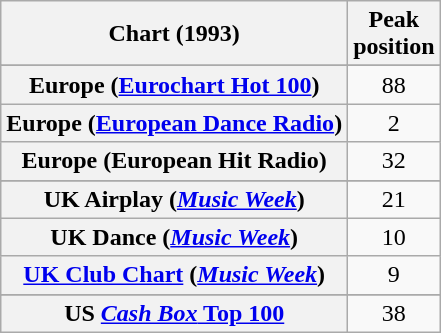<table class="wikitable sortable plainrowheaders" style="text-align:center">
<tr>
<th>Chart (1993)</th>
<th>Peak<br>position</th>
</tr>
<tr>
</tr>
<tr>
<th scope="row">Europe (<a href='#'>Eurochart Hot 100</a>)</th>
<td>88</td>
</tr>
<tr>
<th scope="row">Europe (<a href='#'>European Dance Radio</a>)</th>
<td>2</td>
</tr>
<tr>
<th scope="row">Europe (European Hit Radio)</th>
<td>32</td>
</tr>
<tr>
</tr>
<tr>
</tr>
<tr>
</tr>
<tr>
<th scope="row">UK Airplay (<em><a href='#'>Music Week</a></em>)</th>
<td>21</td>
</tr>
<tr>
<th scope="row">UK Dance (<em><a href='#'>Music Week</a></em>)</th>
<td>10</td>
</tr>
<tr>
<th scope="row"><a href='#'>UK Club Chart</a> (<em><a href='#'>Music Week</a></em>)</th>
<td>9</td>
</tr>
<tr>
</tr>
<tr>
</tr>
<tr>
</tr>
<tr>
</tr>
<tr>
</tr>
<tr>
</tr>
<tr>
<th scope="row">US <a href='#'><em>Cash Box</em> Top 100</a></th>
<td>38</td>
</tr>
</table>
